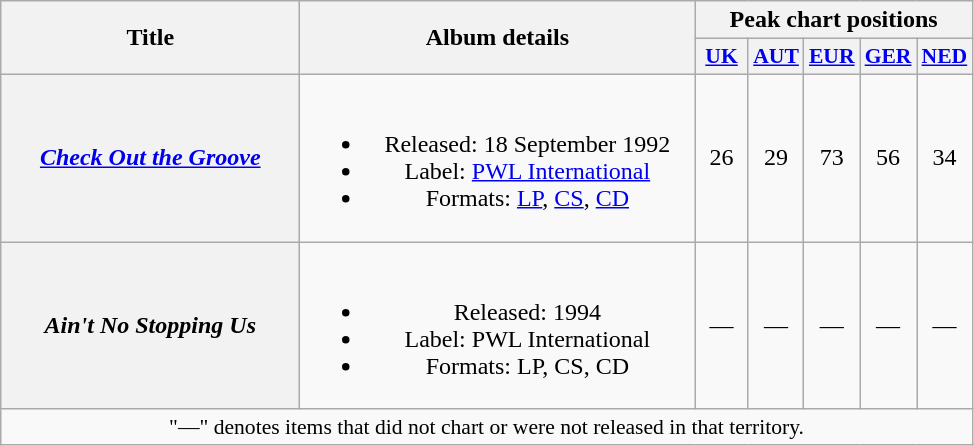<table class="wikitable plainrowheaders" style="text-align:center;">
<tr>
<th scope="col" rowspan="2" style="width:12em;">Title</th>
<th scope="col" rowspan="2" style="width:16em;">Album details</th>
<th scope="col" colspan="5">Peak chart positions</th>
</tr>
<tr>
<th style="width:2em;font-size:90%;"><a href='#'>UK</a><br></th>
<th style="width:2em;font-size:90%;"><a href='#'>AUT</a><br></th>
<th style="width:2em;font-size:90%;"><a href='#'>EUR</a><br></th>
<th style="width:2em;font-size:90%;"><a href='#'>GER</a><br></th>
<th style="width:2em;font-size:90%;"><a href='#'>NED</a><br></th>
</tr>
<tr>
<th scope="row"><em><a href='#'>Check Out the Groove</a></em></th>
<td><br><ul><li>Released: 18 September 1992</li><li>Label: <a href='#'>PWL International</a></li><li>Formats: <a href='#'>LP</a>, <a href='#'>CS</a>, <a href='#'>CD</a></li></ul></td>
<td>26</td>
<td>29</td>
<td>73</td>
<td>56</td>
<td>34</td>
</tr>
<tr>
<th scope="row"><em>Ain't No Stopping Us</em></th>
<td><br><ul><li>Released: 1994</li><li>Label: PWL International</li><li>Formats: LP, CS, CD</li></ul></td>
<td>—</td>
<td>—</td>
<td>—</td>
<td>—</td>
<td>—</td>
</tr>
<tr>
<td align="center" colspan="15" style="font-size:90%">"—" denotes items that did not chart or were not released in that territory.</td>
</tr>
</table>
